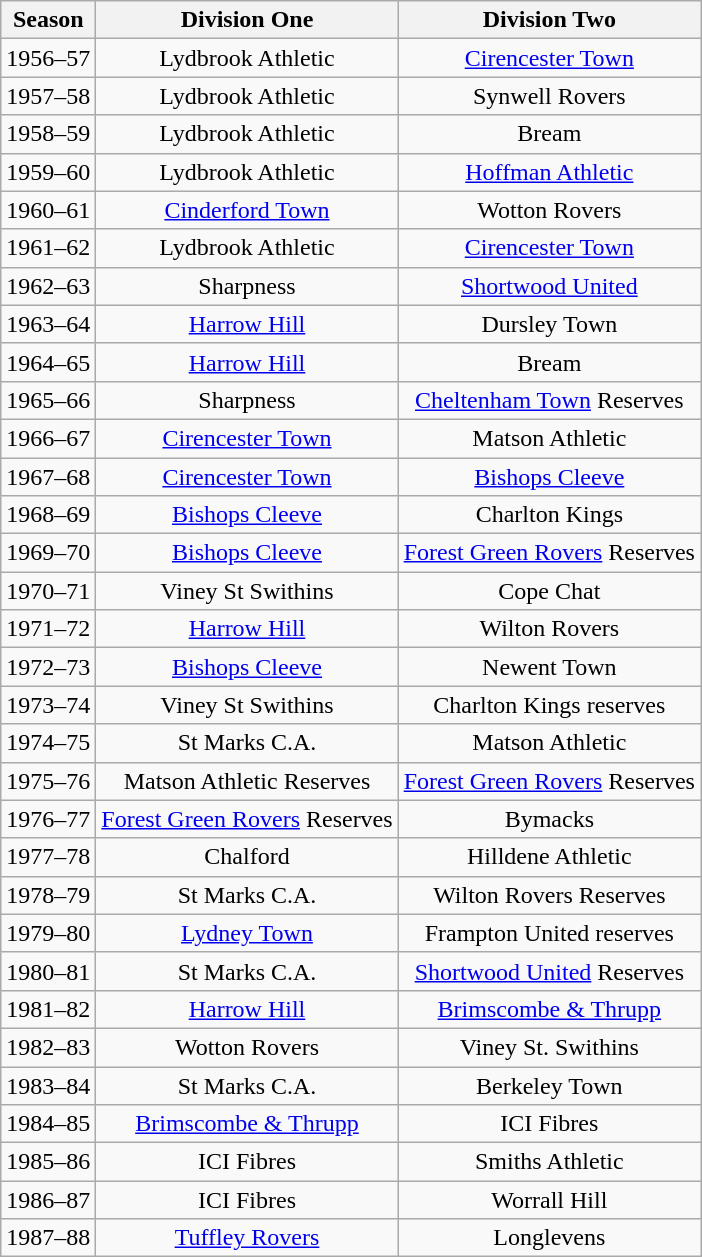<table class="wikitable" style="text-align: center">
<tr>
<th>Season</th>
<th>Division One</th>
<th>Division Two</th>
</tr>
<tr>
<td>1956–57</td>
<td>Lydbrook Athletic</td>
<td><a href='#'>Cirencester Town</a></td>
</tr>
<tr>
<td>1957–58</td>
<td>Lydbrook Athletic</td>
<td>Synwell Rovers</td>
</tr>
<tr>
<td>1958–59</td>
<td>Lydbrook Athletic</td>
<td>Bream</td>
</tr>
<tr>
<td>1959–60</td>
<td>Lydbrook Athletic</td>
<td><a href='#'>Hoffman Athletic</a></td>
</tr>
<tr>
<td>1960–61</td>
<td><a href='#'>Cinderford Town</a></td>
<td>Wotton Rovers</td>
</tr>
<tr>
<td>1961–62</td>
<td>Lydbrook Athletic</td>
<td><a href='#'>Cirencester Town</a></td>
</tr>
<tr>
<td>1962–63</td>
<td>Sharpness</td>
<td><a href='#'>Shortwood United</a></td>
</tr>
<tr>
<td>1963–64</td>
<td><a href='#'>Harrow Hill</a></td>
<td>Dursley Town</td>
</tr>
<tr>
<td>1964–65</td>
<td><a href='#'>Harrow Hill</a></td>
<td>Bream</td>
</tr>
<tr>
<td>1965–66</td>
<td>Sharpness</td>
<td><a href='#'>Cheltenham Town</a> Reserves</td>
</tr>
<tr>
<td>1966–67</td>
<td><a href='#'>Cirencester Town</a></td>
<td>Matson Athletic</td>
</tr>
<tr>
<td>1967–68</td>
<td><a href='#'>Cirencester Town</a></td>
<td><a href='#'>Bishops Cleeve</a></td>
</tr>
<tr>
<td>1968–69</td>
<td><a href='#'>Bishops Cleeve</a></td>
<td>Charlton Kings</td>
</tr>
<tr>
<td>1969–70</td>
<td><a href='#'>Bishops Cleeve</a></td>
<td><a href='#'>Forest Green Rovers</a> Reserves</td>
</tr>
<tr>
<td>1970–71</td>
<td>Viney St Swithins</td>
<td>Cope Chat</td>
</tr>
<tr>
<td>1971–72</td>
<td><a href='#'>Harrow Hill</a></td>
<td>Wilton Rovers</td>
</tr>
<tr>
<td>1972–73</td>
<td><a href='#'>Bishops Cleeve</a></td>
<td>Newent Town</td>
</tr>
<tr>
<td>1973–74</td>
<td>Viney St Swithins</td>
<td>Charlton Kings reserves</td>
</tr>
<tr>
<td>1974–75</td>
<td>St Marks C.A.</td>
<td>Matson Athletic</td>
</tr>
<tr>
<td>1975–76</td>
<td>Matson Athletic Reserves</td>
<td><a href='#'>Forest Green Rovers</a> Reserves</td>
</tr>
<tr>
<td>1976–77</td>
<td><a href='#'>Forest Green Rovers</a> Reserves</td>
<td>Bymacks</td>
</tr>
<tr>
<td>1977–78</td>
<td>Chalford</td>
<td>Hilldene Athletic</td>
</tr>
<tr>
<td>1978–79</td>
<td>St Marks C.A.</td>
<td>Wilton Rovers Reserves</td>
</tr>
<tr>
<td>1979–80</td>
<td><a href='#'>Lydney Town</a></td>
<td>Frampton United reserves</td>
</tr>
<tr>
<td>1980–81</td>
<td>St Marks C.A.</td>
<td><a href='#'>Shortwood United</a> Reserves</td>
</tr>
<tr>
<td>1981–82</td>
<td><a href='#'>Harrow Hill</a></td>
<td><a href='#'>Brimscombe & Thrupp</a></td>
</tr>
<tr>
<td>1982–83</td>
<td>Wotton Rovers</td>
<td>Viney St. Swithins</td>
</tr>
<tr>
<td>1983–84</td>
<td>St Marks C.A.</td>
<td>Berkeley Town</td>
</tr>
<tr>
<td>1984–85</td>
<td><a href='#'>Brimscombe & Thrupp</a></td>
<td>ICI Fibres</td>
</tr>
<tr>
<td>1985–86</td>
<td>ICI Fibres</td>
<td>Smiths Athletic</td>
</tr>
<tr>
<td>1986–87</td>
<td>ICI Fibres</td>
<td>Worrall Hill</td>
</tr>
<tr>
<td>1987–88</td>
<td><a href='#'>Tuffley Rovers</a></td>
<td>Longlevens</td>
</tr>
</table>
